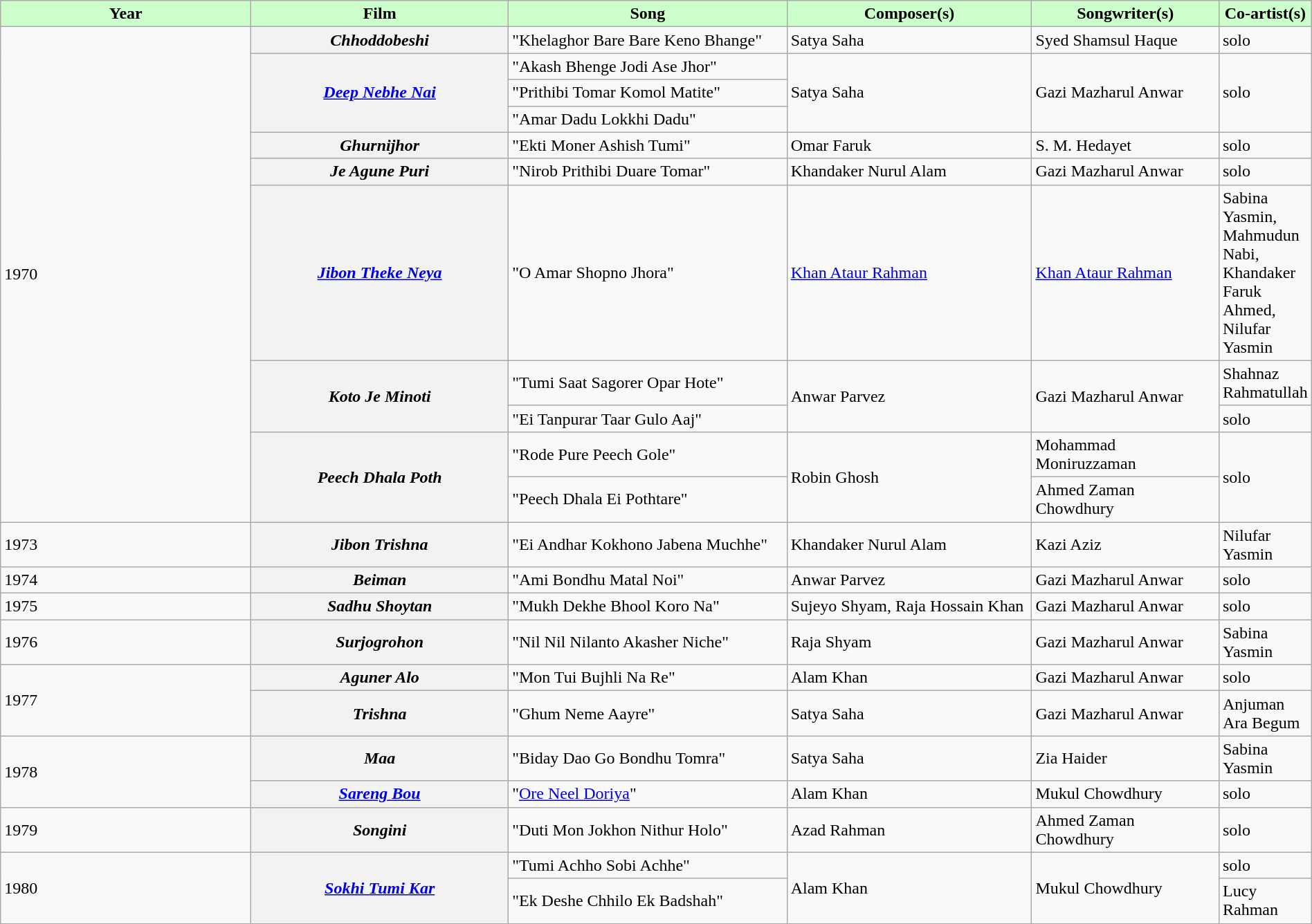<table class="wikitable plainrowheaders" width="100%" textcolor:#000;">
<tr style="background:#cfc; text-align:center;">
<td scope="col" width=21%><strong>Year</strong></td>
<td scope="col" width=21%><strong>Film</strong></td>
<td scope="col" width=23%><strong>Song</strong></td>
<td scope="col" width=20%><strong>Composer(s)</strong></td>
<td scope="col" width=20%><strong>Songwriter(s)</strong></td>
<td scope="col" width=21%><strong>Co-artist(s)</strong></td>
</tr>
<tr>
<td rowspan=11>1970</td>
<th><em>Chhoddobeshi</em></th>
<td>"Khelaghor Bare Bare Keno Bhange"</td>
<td>Satya Saha</td>
<td>Syed Shamsul Haque</td>
<td>solo</td>
</tr>
<tr>
<th Rowspan=3><em><a href='#'>Deep Nebhe Nai</a></em></th>
<td>"Akash Bhenge Jodi Ase Jhor"</td>
<td rowspan=3>Satya Saha</td>
<td rowspan=3>Gazi Mazharul Anwar</td>
<td rowspan=3>solo</td>
</tr>
<tr>
<td>"Prithibi Tomar Komol Matite"</td>
</tr>
<tr>
<td>"Amar Dadu Lokkhi Dadu"</td>
</tr>
<tr>
<th><em>Ghurnijhor</em></th>
<td>"Ekti Moner Ashish Tumi"</td>
<td>Omar Faruk</td>
<td>S. M. Hedayet</td>
<td>solo</td>
</tr>
<tr>
<th><em>Je Agune Puri</em></th>
<td>"Nirob Prithibi Duare Tomar"</td>
<td>Khandaker Nurul Alam</td>
<td>Gazi Mazharul Anwar</td>
<td>solo</td>
</tr>
<tr>
<th rowspan=><em><a href='#'>Jibon Theke Neya</a></em></th>
<td>"O Amar Shopno Jhora"</td>
<td rowspan=><a href='#'>Khan Ataur Rahman</a></td>
<td rowspan=><a href='#'>Khan Ataur Rahman</a></td>
<td>Sabina Yasmin, Mahmudun Nabi, Khandaker Faruk Ahmed, Nilufar Yasmin</td>
</tr>
<tr>
<th rowspan=2><em>Koto Je Minoti</em></th>
<td>"Tumi Saat Sagorer Opar Hote"</td>
<td rowspan=2>Anwar Parvez</td>
<td rowspan=2>Gazi Mazharul Anwar</td>
<td>Shahnaz Rahmatullah</td>
</tr>
<tr>
<td>"Ei Tanpurar Taar Gulo Aaj"</td>
<td>solo</td>
</tr>
<tr>
<th rowspan=2><em>Peech Dhala Poth</em></th>
<td>"Rode Pure Peech Gole"</td>
<td rowspan=2>Robin Ghosh</td>
<td>Mohammad Moniruzzaman</td>
<td rowspan=2>solo</td>
</tr>
<tr>
<td>"Peech Dhala Ei Pothtare"</td>
<td>Ahmed Zaman Chowdhury</td>
</tr>
<tr>
<td>1973</td>
<th><em>Jibon Trishna</em></th>
<td>"Ei Andhar Kokhono Jabena Muchhe"</td>
<td>Khandaker Nurul Alam</td>
<td>Kazi Aziz</td>
<td>Nilufar Yasmin</td>
</tr>
<tr>
<td>1974</td>
<th><em>Beiman</em></th>
<td>"Ami Bondhu Matal Noi"</td>
<td>Anwar Parvez</td>
<td>Gazi Mazharul Anwar</td>
<td>solo</td>
</tr>
<tr>
<td>1975</td>
<th><em>Sadhu Shoytan</em></th>
<td>"Mukh Dekhe Bhool Koro Na"</td>
<td>Sujeyo Shyam, Raja Hossain Khan</td>
<td>Gazi Mazharul Anwar</td>
<td>solo</td>
</tr>
<tr>
<td>1976</td>
<th><em>Surjogrohon</em></th>
<td>"Nil Nil Nilanto Akasher Niche"</td>
<td>Raja Shyam</td>
<td>Gazi Mazharul Anwar</td>
<td>Sabina Yasmin</td>
</tr>
<tr>
<td rowspan=2>1977</td>
<th><em>Aguner Alo</em></th>
<td>"Mon Tui Bujhli Na Re"</td>
<td>Alam Khan</td>
<td>Gazi Mazharul Anwar</td>
<td>solo</td>
</tr>
<tr>
<th><em>Trishna</em></th>
<td>"Ghum Neme Aayre"</td>
<td>Satya Saha</td>
<td>Gazi Mazharul Anwar</td>
<td>Anjuman Ara Begum</td>
</tr>
<tr>
<td rowspan=2>1978</td>
<th><em>Maa</em></th>
<td>"Biday Dao Go Bondhu Tomra"</td>
<td>Satya Saha</td>
<td>Zia Haider</td>
<td>Sabina Yasmin</td>
</tr>
<tr>
<th><em><a href='#'>Sareng Bou</a></em></th>
<td>"<a href='#'>Ore Neel Doriya</a>"</td>
<td>Alam Khan</td>
<td>Mukul Chowdhury</td>
<td>solo</td>
</tr>
<tr>
<td>1979</td>
<th><em>Songini</em></th>
<td>"Duti Mon Jokhon Nithur Holo"</td>
<td>Azad Rahman</td>
<td>Ahmed Zaman Chowdhury</td>
<td>solo</td>
</tr>
<tr>
<td rowspan=2>1980</td>
<th rowspan=2><em><a href='#'>Sokhi Tumi Kar</a></em></th>
<td>"Tumi Achho Sobi Achhe"</td>
<td rowspan=2>Alam Khan</td>
<td rowspan=2>Mukul Chowdhury</td>
<td>solo</td>
</tr>
<tr>
<td>"Ek Deshe Chhilo Ek Badshah"</td>
<td>Lucy Rahman</td>
</tr>
<tr>
</tr>
</table>
